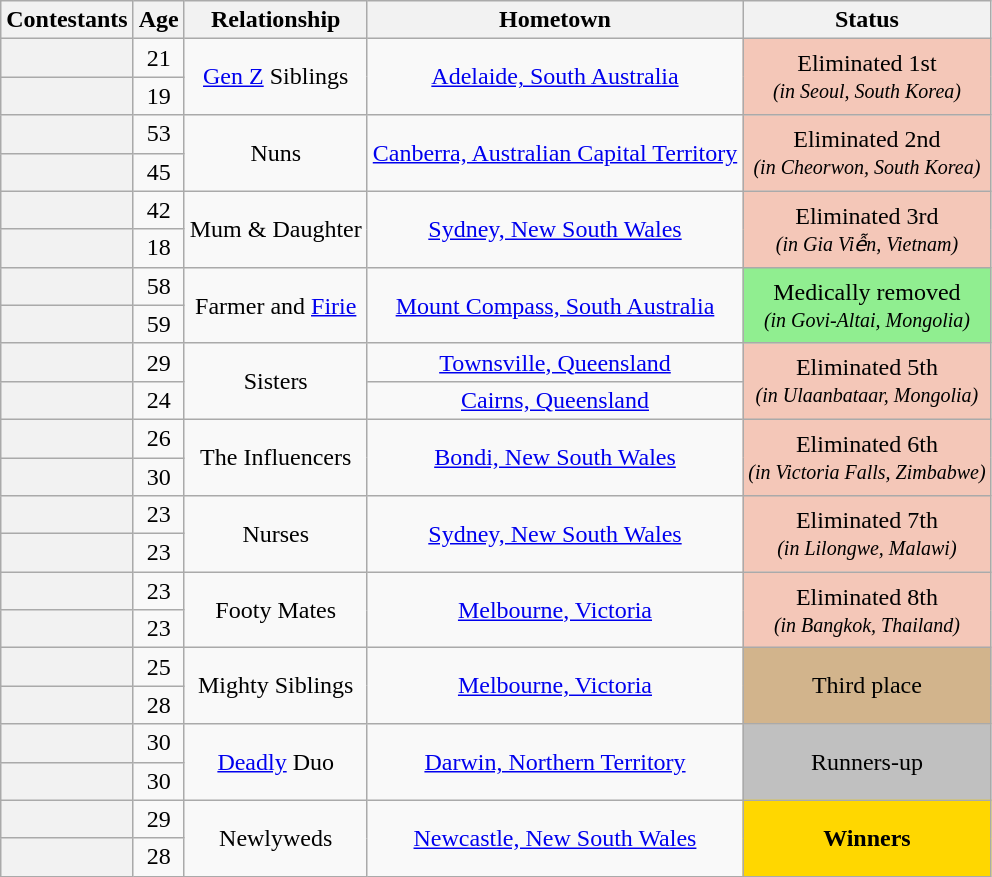<table class="wikitable sortable" style="text-align:center;">
<tr>
<th scope="col">Contestants</th>
<th scope="col">Age</th>
<th scope="col" class="unsortable">Relationship</th>
<th class="unsortable" scope="col">Hometown</th>
<th scope="col">Status</th>
</tr>
<tr>
<th scope="row"></th>
<td>21</td>
<td rowspan="2"><a href='#'>Gen Z</a> Siblings</td>
<td rowspan="2"><a href='#'>Adelaide, South Australia</a></td>
<td rowspan="2" bgcolor="f4c7b8">Eliminated 1st<br><small><em>(in Seoul, South Korea)</em></small></td>
</tr>
<tr>
<th scope="row"></th>
<td>19</td>
</tr>
<tr>
<th scope="row"></th>
<td>53</td>
<td rowspan="2">Nuns</td>
<td rowspan="2"><a href='#'>Canberra, Australian Capital Territory</a></td>
<td rowspan="2" bgcolor="f4c7b8">Eliminated 2nd<br><small><em>(in Cheorwon, South Korea)</em></small></td>
</tr>
<tr>
<th scope="row"></th>
<td>45</td>
</tr>
<tr>
<th scope="row"></th>
<td>42</td>
<td rowspan="2">Mum & Daughter</td>
<td rowspan="2"><a href='#'>Sydney, New South Wales</a></td>
<td rowspan="2" bgcolor="f4c7b8">Eliminated 3rd<br><small><em>(in Gia Viễn, Vietnam)</em></small></td>
</tr>
<tr>
<th scope="row"></th>
<td>18</td>
</tr>
<tr>
<th scope="row"></th>
<td>58</td>
<td rowspan="2">Farmer and <a href='#'>Firie</a></td>
<td rowspan="2"><a href='#'>Mount Compass, South Australia</a></td>
<td rowspan="2" bgcolor="lightgreen">Medically removed<br><small><em>(in Govi-Altai, Mongolia)</em></small></td>
</tr>
<tr>
<th scope="row"></th>
<td>59</td>
</tr>
<tr>
<th scope="row"></th>
<td>29</td>
<td rowspan="2">Sisters</td>
<td><a href='#'>Townsville, Queensland</a></td>
<td rowspan="2" bgcolor="f4c7b8">Eliminated 5th<br><small><em>(in Ulaanbataar, Mongolia)</em></small></td>
</tr>
<tr>
<th scope="row"></th>
<td>24</td>
<td><a href='#'>Cairns, Queensland</a></td>
</tr>
<tr>
<th scope="row"></th>
<td>26</td>
<td rowspan="2">The Influencers</td>
<td rowspan="2"><a href='#'>Bondi, New South Wales</a></td>
<td rowspan="2" bgcolor="f4c7b8">Eliminated 6th<br><small><em>(in Victoria Falls, Zimbabwe)</em></small></td>
</tr>
<tr>
<th scope="row"></th>
<td>30</td>
</tr>
<tr>
<th scope="row"></th>
<td>23</td>
<td rowspan="2">Nurses</td>
<td rowspan="2"><a href='#'>Sydney, New South Wales</a></td>
<td rowspan="2" bgcolor="f4c7b8">Eliminated 7th<br><small><em>(in Lilongwe, Malawi)</em></small></td>
</tr>
<tr>
<th scope="row"></th>
<td>23</td>
</tr>
<tr>
<th scope="row"></th>
<td>23</td>
<td rowspan="2">Footy Mates</td>
<td rowspan="2"><a href='#'>Melbourne, Victoria</a></td>
<td rowspan="2" bgcolor="f4c7b8">Eliminated 8th<br><small><em>(in Bangkok, Thailand)</em></small></td>
</tr>
<tr>
<th scope="row"></th>
<td>23</td>
</tr>
<tr>
<th scope="row"></th>
<td>25</td>
<td rowspan="2">Mighty Siblings</td>
<td rowspan="2"><a href='#'>Melbourne, Victoria</a></td>
<td rowspan="2" bgcolor="tan">Third place</td>
</tr>
<tr>
<th scope="row"></th>
<td>28</td>
</tr>
<tr>
<th scope="row"></th>
<td>30</td>
<td rowspan="2"><a href='#'>Deadly</a> Duo</td>
<td rowspan="2"><a href='#'>Darwin, Northern Territory</a></td>
<td rowspan="2" bgcolor="silver">Runners-up</td>
</tr>
<tr>
<th scope="row"></th>
<td>30</td>
</tr>
<tr>
<th scope="row"></th>
<td>29</td>
<td rowspan="2">Newlyweds</td>
<td rowspan="2"><a href='#'>Newcastle, New South Wales</a></td>
<td rowspan="2" bgcolor="gold"><strong>Winners</strong></td>
</tr>
<tr>
<th scope="row"></th>
<td>28</td>
</tr>
</table>
